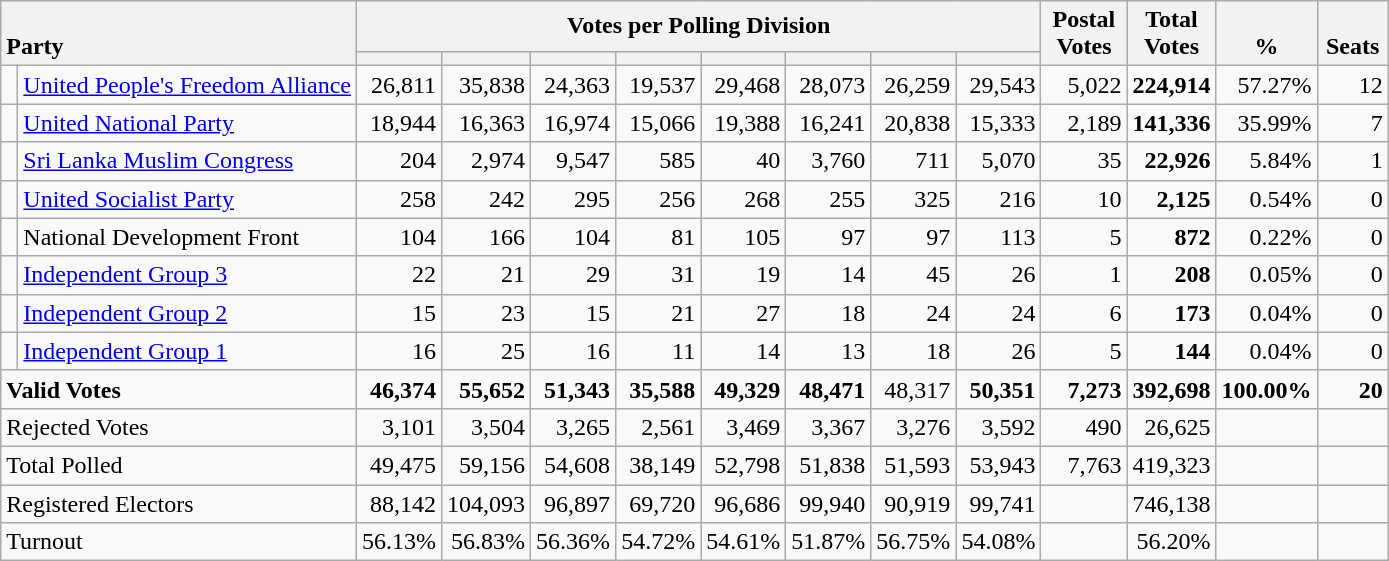<table class="wikitable" border="1" style="text-align:right;">
<tr>
<th style="text-align:left; vertical-align:bottom;" rowspan="2" colspan="2">Party</th>
<th colspan=8>Votes per Polling Division</th>
<th rowspan="2" style="vertical-align:bottom; text-align:center; width:50px;">Postal<br>Votes</th>
<th rowspan="2" style="vertical-align:bottom; text-align:center; width:50px;">Total Votes</th>
<th rowspan="2" style="vertical-align:bottom; text-align:center; width:50px;">%</th>
<th rowspan="2" style="vertical-align:bottom; text-align:center; width:40px;">Seats</th>
</tr>
<tr>
<th></th>
<th></th>
<th></th>
<th></th>
<th></th>
<th></th>
<th></th>
<th></th>
</tr>
<tr>
<td bgcolor=> </td>
<td align=left><a href='#'>United People's Freedom Alliance</a> </td>
<td>26,811</td>
<td>35,838</td>
<td>24,363</td>
<td>19,537</td>
<td>29,468</td>
<td>28,073</td>
<td>26,259</td>
<td>29,543</td>
<td>5,022</td>
<td><strong>224,914</strong></td>
<td>57.27%</td>
<td>12</td>
</tr>
<tr>
<td bgcolor=> </td>
<td align=left><a href='#'>United National Party</a> </td>
<td>18,944</td>
<td>16,363</td>
<td>16,974</td>
<td>15,066</td>
<td>19,388</td>
<td>16,241</td>
<td>20,838</td>
<td>15,333</td>
<td>2,189</td>
<td><strong>141,336</strong></td>
<td>35.99%</td>
<td>7</td>
</tr>
<tr>
<td bgcolor=> </td>
<td align=left><a href='#'>Sri Lanka Muslim Congress</a></td>
<td>204</td>
<td>2,974</td>
<td>9,547</td>
<td>585</td>
<td>40</td>
<td>3,760</td>
<td>711</td>
<td>5,070</td>
<td>35</td>
<td><strong>22,926</strong></td>
<td>5.84%</td>
<td>1</td>
</tr>
<tr>
<td bgcolor=> </td>
<td align=left><a href='#'>United Socialist Party</a></td>
<td>258</td>
<td>242</td>
<td>295</td>
<td>256</td>
<td>268</td>
<td>255</td>
<td>325</td>
<td>216</td>
<td>10</td>
<td><strong>2,125</strong></td>
<td>0.54%</td>
<td>0</td>
</tr>
<tr>
<td bgcolor=> </td>
<td align=left>National Development Front</td>
<td>104</td>
<td>166</td>
<td>104</td>
<td>81</td>
<td>105</td>
<td>97</td>
<td>97</td>
<td>113</td>
<td>5</td>
<td><strong>872</strong></td>
<td>0.22%</td>
<td>0</td>
</tr>
<tr>
<td bgcolor=> </td>
<td align=left><a href='#'>Independent Group 3</a></td>
<td>22</td>
<td>21</td>
<td>29</td>
<td>31</td>
<td>19</td>
<td>14</td>
<td>45</td>
<td>26</td>
<td>1</td>
<td><strong>208</strong></td>
<td>0.05%</td>
<td>0</td>
</tr>
<tr>
<td bgcolor=> </td>
<td align=left><a href='#'>Independent Group 2</a></td>
<td>15</td>
<td>23</td>
<td>15</td>
<td>21</td>
<td>27</td>
<td>18</td>
<td>24</td>
<td>24</td>
<td>6</td>
<td><strong>173</strong></td>
<td>0.04%</td>
<td>0</td>
</tr>
<tr>
<td bgcolor=> </td>
<td align=left><a href='#'>Independent Group 1</a></td>
<td>16</td>
<td>25</td>
<td>16</td>
<td>11</td>
<td>14</td>
<td>13</td>
<td>18</td>
<td>26</td>
<td>5</td>
<td><strong>144</strong></td>
<td>0.04%</td>
<td>0</td>
</tr>
<tr>
<td align=left colspan="2"><strong>Valid Votes</strong></td>
<td><strong>46,374</strong></td>
<td><strong>55,652</strong></td>
<td><strong>51,343</strong></td>
<td><strong>35,588</strong></td>
<td><strong>49,329</strong></td>
<td><strong>48,471</strong></td>
<td>48,317</td>
<td><strong>50,351</strong></td>
<td><strong>7,273</strong></td>
<td><strong>392,698</strong></td>
<td><strong>100.00%</strong></td>
<td><strong>20</strong></td>
</tr>
<tr>
<td align=left colspan="2">Rejected Votes</td>
<td>3,101</td>
<td>3,504</td>
<td>3,265</td>
<td>2,561</td>
<td>3,469</td>
<td>3,367</td>
<td>3,276</td>
<td>3,592</td>
<td>490</td>
<td>26,625</td>
<td></td>
<td></td>
</tr>
<tr>
<td align=left colspan="2">Total Polled</td>
<td>49,475</td>
<td>59,156</td>
<td>54,608</td>
<td>38,149</td>
<td>52,798</td>
<td>51,838</td>
<td>51,593</td>
<td>53,943</td>
<td>7,763</td>
<td>419,323</td>
<td></td>
<td></td>
</tr>
<tr>
<td align=left colspan="2">Registered Electors</td>
<td>88,142</td>
<td>104,093</td>
<td>96,897</td>
<td>69,720</td>
<td>96,686</td>
<td>99,940</td>
<td>90,919</td>
<td>99,741</td>
<td></td>
<td>746,138</td>
<td></td>
<td></td>
</tr>
<tr>
<td align=left colspan="2">Turnout</td>
<td>56.13%</td>
<td>56.83%</td>
<td>56.36%</td>
<td>54.72%</td>
<td>54.61%</td>
<td>51.87%</td>
<td>56.75%</td>
<td>54.08%</td>
<td></td>
<td>56.20%</td>
<td></td>
<td></td>
</tr>
</table>
